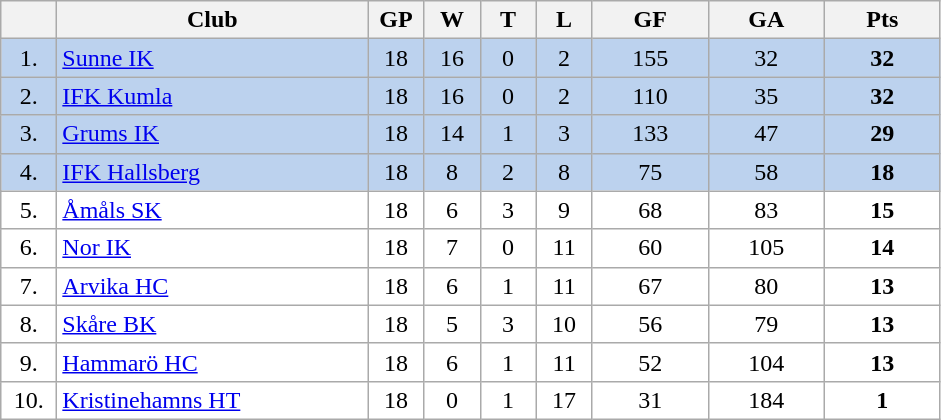<table class="wikitable">
<tr>
<th width="30"></th>
<th width="200">Club</th>
<th width="30">GP</th>
<th width="30">W</th>
<th width="30">T</th>
<th width="30">L</th>
<th width="70">GF</th>
<th width="70">GA</th>
<th width="70">Pts</th>
</tr>
<tr bgcolor="#BCD2EE" align="center">
<td>1.</td>
<td align="left"><a href='#'>Sunne IK</a></td>
<td>18</td>
<td>16</td>
<td>0</td>
<td>2</td>
<td>155</td>
<td>32</td>
<td><strong>32</strong></td>
</tr>
<tr bgcolor="#BCD2EE" align="center">
<td>2.</td>
<td align="left"><a href='#'>IFK Kumla</a></td>
<td>18</td>
<td>16</td>
<td>0</td>
<td>2</td>
<td>110</td>
<td>35</td>
<td><strong>32</strong></td>
</tr>
<tr bgcolor="#BCD2EE" align="center">
<td>3.</td>
<td align="left"><a href='#'>Grums IK</a></td>
<td>18</td>
<td>14</td>
<td>1</td>
<td>3</td>
<td>133</td>
<td>47</td>
<td><strong>29</strong></td>
</tr>
<tr bgcolor="#BCD2EE" align="center">
<td>4.</td>
<td align="left"><a href='#'>IFK Hallsberg</a></td>
<td>18</td>
<td>8</td>
<td>2</td>
<td>8</td>
<td>75</td>
<td>58</td>
<td><strong>18</strong></td>
</tr>
<tr bgcolor="#FFFFFF" align="center">
<td>5.</td>
<td align="left"><a href='#'>Åmåls SK</a></td>
<td>18</td>
<td>6</td>
<td>3</td>
<td>9</td>
<td>68</td>
<td>83</td>
<td><strong>15</strong></td>
</tr>
<tr bgcolor="#FFFFFF" align="center">
<td>6.</td>
<td align="left"><a href='#'>Nor IK</a></td>
<td>18</td>
<td>7</td>
<td>0</td>
<td>11</td>
<td>60</td>
<td>105</td>
<td><strong>14</strong></td>
</tr>
<tr bgcolor="#FFFFFF" align="center">
<td>7.</td>
<td align="left"><a href='#'>Arvika HC</a></td>
<td>18</td>
<td>6</td>
<td>1</td>
<td>11</td>
<td>67</td>
<td>80</td>
<td><strong>13</strong></td>
</tr>
<tr bgcolor="#FFFFFF" align="center">
<td>8.</td>
<td align="left"><a href='#'>Skåre BK</a></td>
<td>18</td>
<td>5</td>
<td>3</td>
<td>10</td>
<td>56</td>
<td>79</td>
<td><strong>13</strong></td>
</tr>
<tr bgcolor="#FFFFFF" align="center">
<td>9.</td>
<td align="left"><a href='#'>Hammarö HC</a></td>
<td>18</td>
<td>6</td>
<td>1</td>
<td>11</td>
<td>52</td>
<td>104</td>
<td><strong>13</strong></td>
</tr>
<tr bgcolor="#FFFFFF" align="center">
<td>10.</td>
<td align="left"><a href='#'>Kristinehamns HT</a></td>
<td>18</td>
<td>0</td>
<td>1</td>
<td>17</td>
<td>31</td>
<td>184</td>
<td><strong>1</strong></td>
</tr>
</table>
